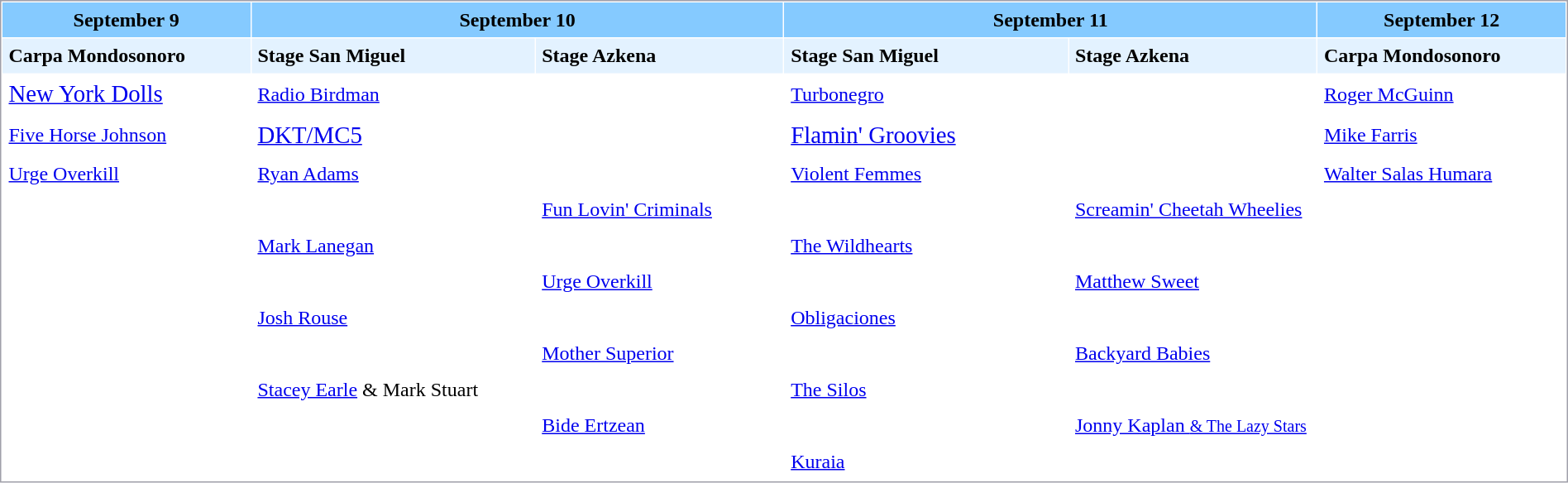<table style="border: 1px solid #a0a0aa; width: 100%" cellpadding="5" cellspacing="1">
<tr>
<th width=14% colspan="1" style="background:#85CAFF"><strong>September 9</strong></th>
<th width=33% colspan="2" style="background:#85CAFF"><strong>September 10</strong></th>
<th width=33% colspan="2" style="background:#85CAFF"><strong>September 11</strong></th>
<th width=14% colspan="1" style="background:#85CAFF"><strong>September 12</strong></th>
</tr>
<tr>
<td width=14% style="background-color: #E3F2FF;"><strong>Carpa Mondosonoro</strong></td>
<td width=16% style="background-color: #E3F2FF;"><strong>Stage San Miguel</strong></td>
<td width=14% style="background-color: #E3F2FF;"><strong>Stage Azkena</strong></td>
<td width=16% style="background-color: #E3F2FF;"><strong>Stage San Miguel</strong></td>
<td width=14% style="background-color: #E3F2FF;"><strong>Stage Azkena</strong></td>
<td width=14% style="background-color: #E3F2FF;"><strong>Carpa Mondosonoro</strong></td>
</tr>
<tr>
<td><big><a href='#'>New York Dolls</a></big></td>
<td><a href='#'>Radio Birdman</a></td>
<td></td>
<td><a href='#'>Turbonegro</a></td>
<td></td>
<td><a href='#'>Roger McGuinn</a></td>
</tr>
<tr>
<td><a href='#'>Five Horse Johnson</a></td>
<td><big><a href='#'>DKT/MC5</a></big></td>
<td></td>
<td><big><a href='#'>Flamin' Groovies</a></big></td>
<td></td>
<td><a href='#'>Mike Farris</a></td>
</tr>
<tr>
<td><a href='#'>Urge Overkill</a></td>
<td><a href='#'>Ryan Adams</a></td>
<td></td>
<td><a href='#'>Violent Femmes</a></td>
<td></td>
<td><a href='#'>Walter Salas Humara</a></td>
</tr>
<tr>
<td></td>
<td></td>
<td><a href='#'>Fun Lovin' Criminals</a></td>
<td></td>
<td><a href='#'>Screamin' Cheetah Wheelies</a></td>
<td></td>
</tr>
<tr>
<td></td>
<td><a href='#'>Mark Lanegan</a></td>
<td></td>
<td><a href='#'>The Wildhearts</a></td>
<td></td>
<td></td>
</tr>
<tr>
<td></td>
<td></td>
<td><a href='#'>Urge Overkill</a></td>
<td></td>
<td><a href='#'>Matthew Sweet</a></td>
<td></td>
</tr>
<tr>
<td></td>
<td><a href='#'>Josh Rouse</a></td>
<td></td>
<td><a href='#'>Obligaciones</a></td>
<td></td>
<td></td>
</tr>
<tr>
<td></td>
<td></td>
<td><a href='#'>Mother Superior</a></td>
<td></td>
<td><a href='#'>Backyard Babies</a></td>
<td></td>
</tr>
<tr>
<td></td>
<td><a href='#'>Stacey Earle</a> & Mark Stuart</td>
<td></td>
<td><a href='#'>The Silos</a></td>
<td></td>
<td></td>
</tr>
<tr>
<td></td>
<td></td>
<td><a href='#'>Bide Ertzean</a></td>
<td></td>
<td><a href='#'>Jonny Kaplan <small>& The Lazy Stars</small></a></td>
<td></td>
</tr>
<tr>
<td></td>
<td></td>
<td></td>
<td><a href='#'>Kuraia</a></td>
<td></td>
<td></td>
</tr>
<tr>
</tr>
</table>
